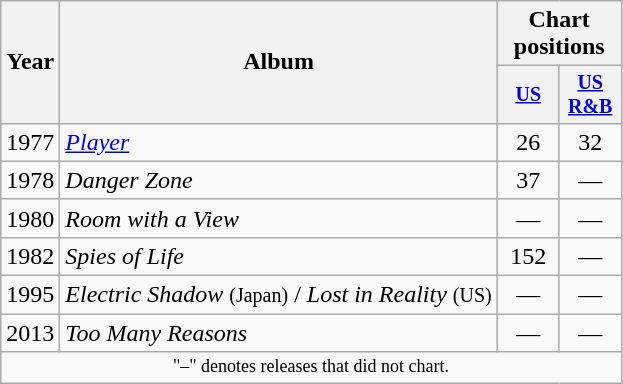<table class="wikitable" style="text-align:center;">
<tr>
<th rowspan="2">Year</th>
<th rowspan="2">Album</th>
<th colspan="2">Chart positions</th>
</tr>
<tr style="font-size:smaller;">
<th width="35"><a href='#'>US</a><br></th>
<th width="35"><a href='#'>US R&B</a><br></th>
</tr>
<tr>
<td>1977</td>
<td align="left"><em><a href='#'>Player</a></em></td>
<td>26</td>
<td>32</td>
</tr>
<tr>
<td>1978</td>
<td align="left"><em>Danger Zone</em></td>
<td>37</td>
<td>—</td>
</tr>
<tr>
<td>1980</td>
<td align="left"><em>Room with a View</em></td>
<td>—</td>
<td>—</td>
</tr>
<tr>
<td>1982</td>
<td align="left"><em>Spies of Life</em></td>
<td>152</td>
<td>—</td>
</tr>
<tr>
<td>1995</td>
<td align="left"><em>Electric Shadow</em> <small>(Japan)</small> / <em>Lost in Reality</em> <small>(US)</small></td>
<td>—</td>
<td>—</td>
</tr>
<tr>
<td>2013</td>
<td align="left"><em>Too Many Reasons</em></td>
<td>—</td>
<td>—</td>
</tr>
<tr>
<td colspan="6" style="text-align:center; font-size:9pt;">"–" denotes releases that did not chart.</td>
</tr>
</table>
